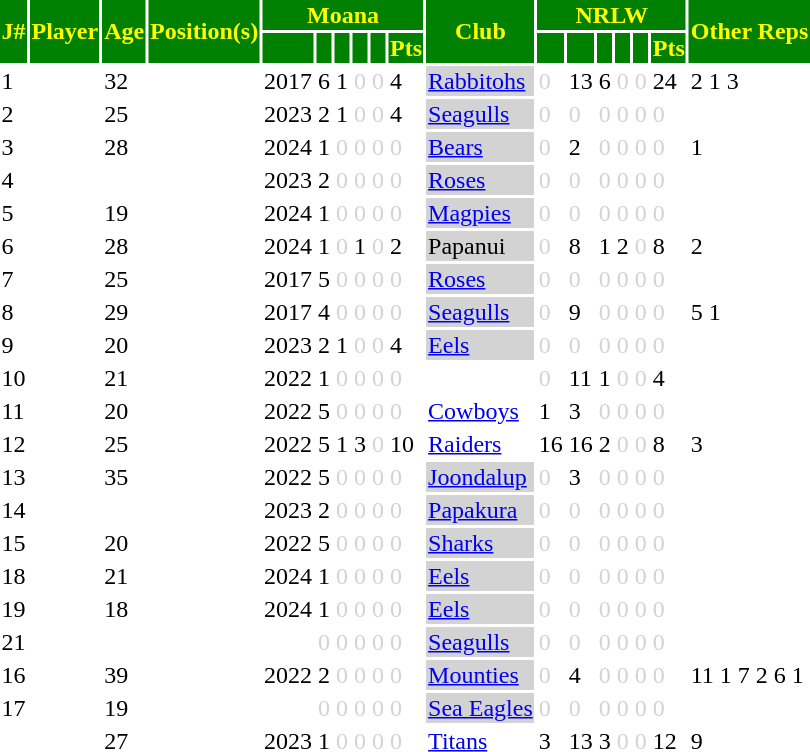<table>
<tr style="background:green; color:yellow;">
<th rowspan=2>J#</th>
<th rowspan=2 align=left>Player</th>
<th rowspan=2 align=center>Age</th>
<th rowspan=2 align=center>Position(s)</th>
<th colspan=6 align=center>Moana</th>
<th rowspan=2 align=center>Club</th>
<th colspan=6 align=center>NRLW</th>
<th rowspan=2 align=center>Other Reps</th>
</tr>
<tr style="background:green; color:yellow;">
<th></th>
<th></th>
<th></th>
<th></th>
<th></th>
<th>Pts</th>
<th></th>
<th></th>
<th></th>
<th></th>
<th></th>
<th>Pts</th>
</tr>
<tr>
<td>1</td>
<td align=left></td>
<td>32</td>
<td align=center></td>
<td>2017</td>
<td>6</td>
<td>1</td>
<td style="color:lightgray">0</td>
<td style="color:lightgray">0</td>
<td>4</td>
<td align=left bgcolor=lightgray> <a href='#'>Rabbitohs</a></td>
<td style="color:lightgray">0</td>
<td>13</td>
<td>6</td>
<td style="color:lightgray">0</td>
<td style="color:lightgray">0</td>
<td>24</td>
<td align=left> 2  1  3</td>
</tr>
<tr>
<td>2</td>
<td align=left></td>
<td>25</td>
<td align=center></td>
<td>2023</td>
<td>2</td>
<td>1</td>
<td style="color:lightgray">0</td>
<td style="color:lightgray">0</td>
<td>4</td>
<td align=left bgcolor=lightgray> <a href='#'>Seagulls</a></td>
<td style="color:lightgray">0</td>
<td style="color:lightgray">0</td>
<td style="color:lightgray">0</td>
<td style="color:lightgray">0</td>
<td style="color:lightgray">0</td>
<td style="color:lightgray">0</td>
<td align=center></td>
</tr>
<tr>
<td>3</td>
<td align=left></td>
<td>28</td>
<td align=center></td>
<td>2024</td>
<td>1</td>
<td style="color:lightgray">0</td>
<td style="color:lightgray">0</td>
<td style="color:lightgray">0</td>
<td style="color:lightgray">0</td>
<td align=left bgcolor=lightgray> <a href='#'>Bears</a></td>
<td style="color:lightgray">0</td>
<td>2</td>
<td style="color:lightgray">0</td>
<td style="color:lightgray">0</td>
<td style="color:lightgray">0</td>
<td style="color:lightgray">0</td>
<td align=left> 1</td>
</tr>
<tr>
<td>4</td>
<td align=left></td>
<td></td>
<td align=center></td>
<td>2023</td>
<td>2</td>
<td style="color:lightgray">0</td>
<td style="color:lightgray">0</td>
<td style="color:lightgray">0</td>
<td style="color:lightgray">0</td>
<td align=left bgcolor=lightgray> <a href='#'>Roses</a></td>
<td style="color:lightgray">0</td>
<td style="color:lightgray">0</td>
<td style="color:lightgray">0</td>
<td style="color:lightgray">0</td>
<td style="color:lightgray">0</td>
<td style="color:lightgray">0</td>
<td align=center></td>
</tr>
<tr>
<td>5</td>
<td align=left></td>
<td>19</td>
<td align=center></td>
<td>2024</td>
<td>1</td>
<td style="color:lightgray">0</td>
<td style="color:lightgray">0</td>
<td style="color:lightgray">0</td>
<td style="color:lightgray">0</td>
<td align=left bgcolor=lightgray> <a href='#'>Magpies</a></td>
<td style="color:lightgray">0</td>
<td style="color:lightgray">0</td>
<td style="color:lightgray">0</td>
<td style="color:lightgray">0</td>
<td style="color:lightgray">0</td>
<td style="color:lightgray">0</td>
<td align=center></td>
</tr>
<tr>
<td>6</td>
<td align=left></td>
<td>28</td>
<td align=center></td>
<td>2024</td>
<td>1</td>
<td style="color:lightgray">0</td>
<td>1</td>
<td style="color:lightgray">0</td>
<td>2</td>
<td align=left bgcolor=lightgray> Papanui</td>
<td style="color:lightgray">0</td>
<td>8</td>
<td>1</td>
<td>2</td>
<td style="color:lightgray">0</td>
<td>8</td>
<td align=left> 2</td>
</tr>
<tr>
<td>7</td>
<td align=left></td>
<td>25</td>
<td align=center></td>
<td>2017</td>
<td>5</td>
<td style="color:lightgray">0</td>
<td style="color:lightgray">0</td>
<td style="color:lightgray">0</td>
<td style="color:lightgray">0</td>
<td align=left bgcolor=lightgray> <a href='#'>Roses</a></td>
<td style="color:lightgray">0</td>
<td style="color:lightgray">0</td>
<td style="color:lightgray">0</td>
<td style="color:lightgray">0</td>
<td style="color:lightgray">0</td>
<td style="color:lightgray">0</td>
<td align=center></td>
</tr>
<tr>
<td>8</td>
<td align=left></td>
<td>29</td>
<td align=center></td>
<td>2017</td>
<td>4</td>
<td style="color:lightgray">0</td>
<td style="color:lightgray">0</td>
<td style="color:lightgray">0</td>
<td style="color:lightgray">0</td>
<td align=left bgcolor=lightgray> <a href='#'>Seagulls</a></td>
<td style="color:lightgray">0</td>
<td>9</td>
<td style="color:lightgray">0</td>
<td style="color:lightgray">0</td>
<td style="color:lightgray">0</td>
<td style="color:lightgray">0</td>
<td align=left> 5  1</td>
</tr>
<tr>
<td>9</td>
<td align=left></td>
<td>20</td>
<td align=center></td>
<td>2023</td>
<td>2</td>
<td>1</td>
<td style="color:lightgray">0</td>
<td style="color:lightgray">0</td>
<td>4</td>
<td align=left bgcolor=lightgray> <a href='#'>Eels</a></td>
<td style="color:lightgray">0</td>
<td style="color:lightgray">0</td>
<td style="color:lightgray">0</td>
<td style="color:lightgray">0</td>
<td style="color:lightgray">0</td>
<td style="color:lightgray">0</td>
<td align=center></td>
</tr>
<tr>
<td>10</td>
<td align=left></td>
<td>21</td>
<td align=center></td>
<td>2022</td>
<td>1</td>
<td style="color:lightgray">0</td>
<td style="color:lightgray">0</td>
<td style="color:lightgray">0</td>
<td style="color:lightgray">0</td>
<td align=center></td>
<td style="color:lightgray">0</td>
<td>11</td>
<td>1</td>
<td style="color:lightgray">0</td>
<td style="color:lightgray">0</td>
<td>4</td>
<td align=center></td>
</tr>
<tr>
<td>11</td>
<td align=left></td>
<td>20</td>
<td align=center></td>
<td>2022</td>
<td>5</td>
<td style="color:lightgray">0</td>
<td style="color:lightgray">0</td>
<td style="color:lightgray">0</td>
<td style="color:lightgray">0</td>
<td align=left> <a href='#'>Cowboys</a></td>
<td>1</td>
<td>3</td>
<td style="color:lightgray">0</td>
<td style="color:lightgray">0</td>
<td style="color:lightgray">0</td>
<td style="color:lightgray">0</td>
<td align=center></td>
</tr>
<tr>
<td>12</td>
<td align=left></td>
<td>25</td>
<td align=center></td>
<td>2022</td>
<td>5</td>
<td>1</td>
<td>3</td>
<td style="color:lightgray">0</td>
<td>10</td>
<td align=left> <a href='#'>Raiders</a></td>
<td>16</td>
<td>16</td>
<td>2</td>
<td style="color:lightgray">0</td>
<td style="color:lightgray">0</td>
<td>8</td>
<td align=left> 3</td>
</tr>
<tr>
<td>13</td>
<td align=left></td>
<td>35</td>
<td align=center></td>
<td>2022</td>
<td>5</td>
<td style="color:lightgray">0</td>
<td style="color:lightgray">0</td>
<td style="color:lightgray">0</td>
<td style="color:lightgray">0</td>
<td align=left bgcolor=lightgray> <a href='#'>Joondalup</a></td>
<td style="color:lightgray">0</td>
<td>3</td>
<td style="color:lightgray">0</td>
<td style="color:lightgray">0</td>
<td style="color:lightgray">0</td>
<td style="color:lightgray">0</td>
<td align=center></td>
</tr>
<tr>
<td>14</td>
<td align=left></td>
<td></td>
<td align=center></td>
<td>2023</td>
<td>2</td>
<td style="color:lightgray">0</td>
<td style="color:lightgray">0</td>
<td style="color:lightgray">0</td>
<td style="color:lightgray">0</td>
<td align=left bgcolor=lightgray> <a href='#'>Papakura</a></td>
<td style="color:lightgray">0</td>
<td style="color:lightgray">0</td>
<td style="color:lightgray">0</td>
<td style="color:lightgray">0</td>
<td style="color:lightgray">0</td>
<td style="color:lightgray">0</td>
<td align=center></td>
</tr>
<tr>
<td>15</td>
<td align=left></td>
<td>20</td>
<td align=center></td>
<td>2022</td>
<td>5</td>
<td style="color:lightgray">0</td>
<td style="color:lightgray">0</td>
<td style="color:lightgray">0</td>
<td style="color:lightgray">0</td>
<td align=left bgcolor=lightgray> <a href='#'>Sharks</a></td>
<td style="color:lightgray">0</td>
<td style="color:lightgray">0</td>
<td style="color:lightgray">0</td>
<td style="color:lightgray">0</td>
<td style="color:lightgray">0</td>
<td style="color:lightgray">0</td>
<td align=center></td>
</tr>
<tr>
<td>18</td>
<td align=left></td>
<td>21</td>
<td align=center></td>
<td>2024</td>
<td>1</td>
<td style="color:lightgray">0</td>
<td style="color:lightgray">0</td>
<td style="color:lightgray">0</td>
<td style="color:lightgray">0</td>
<td align=left bgcolor=lightgray> <a href='#'>Eels</a></td>
<td style="color:lightgray">0</td>
<td style="color:lightgray">0</td>
<td style="color:lightgray">0</td>
<td style="color:lightgray">0</td>
<td style="color:lightgray">0</td>
<td style="color:lightgray">0</td>
<td align=center></td>
</tr>
<tr>
<td>19</td>
<td align=left></td>
<td>18</td>
<td align=center></td>
<td>2024</td>
<td>1</td>
<td style="color:lightgray">0</td>
<td style="color:lightgray">0</td>
<td style="color:lightgray">0</td>
<td style="color:lightgray">0</td>
<td align=left bgcolor=lightgray> <a href='#'>Eels</a></td>
<td style="color:lightgray">0</td>
<td style="color:lightgray">0</td>
<td style="color:lightgray">0</td>
<td style="color:lightgray">0</td>
<td style="color:lightgray">0</td>
<td style="color:lightgray">0</td>
<td align=center></td>
</tr>
<tr>
<td>21</td>
<td align=left></td>
<td></td>
<td align=center></td>
<td></td>
<td style="color:lightgray">0</td>
<td style="color:lightgray">0</td>
<td style="color:lightgray">0</td>
<td style="color:lightgray">0</td>
<td style="color:lightgray">0</td>
<td align=left bgcolor=lightgray> <a href='#'>Seagulls</a></td>
<td style="color:lightgray">0</td>
<td style="color:lightgray">0</td>
<td style="color:lightgray">0</td>
<td style="color:lightgray">0</td>
<td style="color:lightgray">0</td>
<td style="color:lightgray">0</td>
<td align=center></td>
</tr>
<tr>
<td>16</td>
<td align=left></td>
<td>39</td>
<td align=center></td>
<td>2022</td>
<td>2</td>
<td style="color:lightgray">0</td>
<td style="color:lightgray">0</td>
<td style="color:lightgray">0</td>
<td style="color:lightgray">0</td>
<td align=left bgcolor=lightgray> <a href='#'>Mounties</a></td>
<td style="color:lightgray">0</td>
<td>4</td>
<td style="color:lightgray">0</td>
<td style="color:lightgray">0</td>
<td style="color:lightgray">0</td>
<td style="color:lightgray">0</td>
<td align=left> 11  1  7  2  6  1</td>
</tr>
<tr>
<td>17</td>
<td align=left></td>
<td>19</td>
<td align=center></td>
<td></td>
<td style="color:lightgray">0</td>
<td style="color:lightgray">0</td>
<td style="color:lightgray">0</td>
<td style="color:lightgray">0</td>
<td style="color:lightgray">0</td>
<td align=left bgcolor=lightgray> <a href='#'>Sea Eagles</a></td>
<td style="color:lightgray">0</td>
<td style="color:lightgray">0</td>
<td style="color:lightgray">0</td>
<td style="color:lightgray">0</td>
<td style="color:lightgray">0</td>
<td style="color:lightgray">0</td>
<td align=center></td>
</tr>
<tr>
<td></td>
<td align=left></td>
<td>27</td>
<td align=center></td>
<td>2023</td>
<td>1</td>
<td style="color:lightgray">0</td>
<td style="color:lightgray">0</td>
<td style="color:lightgray">0</td>
<td style="color:lightgray">0</td>
<td align=left> <a href='#'>Titans</a></td>
<td>3</td>
<td>13</td>
<td>3</td>
<td style="color:lightgray">0</td>
<td style="color:lightgray">0</td>
<td>12</td>
<td align=left> 9</td>
</tr>
</table>
